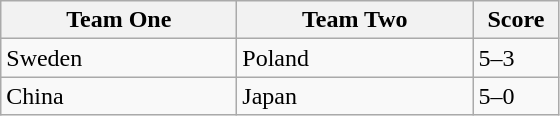<table class="wikitable">
<tr>
<th width=150>Team One</th>
<th width=150>Team Two</th>
<th width=50>Score</th>
</tr>
<tr>
<td>Sweden</td>
<td>Poland</td>
<td>5–3</td>
</tr>
<tr>
<td>China</td>
<td>Japan</td>
<td>5–0</td>
</tr>
</table>
